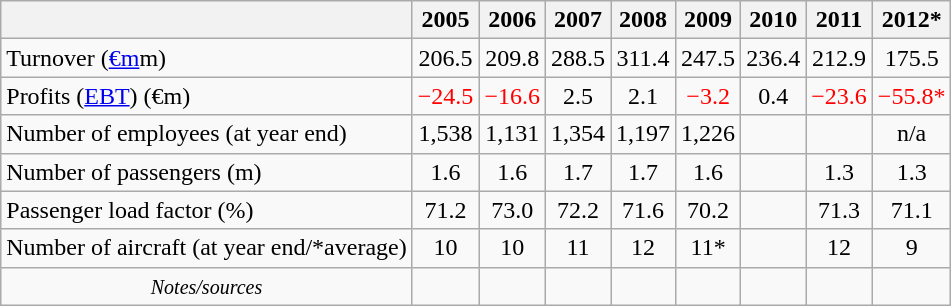<table class="wikitable" style="text-align:center;">
<tr>
<th scope="col"></th>
<th scope="col">2005</th>
<th scope="col">2006</th>
<th scope="col">2007</th>
<th scope="col">2008</th>
<th scope="col">2009</th>
<th scope="col">2010</th>
<th scope="col">2011</th>
<th scope="col">2012*</th>
</tr>
<tr>
<td style="text-align: left">Turnover (<a href='#'>€m</a>m)</td>
<td>206.5</td>
<td>209.8</td>
<td>288.5</td>
<td>311.4</td>
<td>247.5</td>
<td>236.4</td>
<td>212.9</td>
<td>175.5</td>
</tr>
<tr>
<td style="text-align: left">Profits (<a href='#'>EBT</a>) (€m)</td>
<td style="color: red">−24.5</td>
<td style="color: red">−16.6</td>
<td>2.5</td>
<td>2.1</td>
<td style="color: red">−3.2</td>
<td>0.4</td>
<td style="color: red">−23.6</td>
<td style="color: red">−55.8*</td>
</tr>
<tr>
<td style="text-align: left">Number of employees (at year end)</td>
<td>1,538</td>
<td>1,131</td>
<td>1,354</td>
<td>1,197</td>
<td>1,226</td>
<td></td>
<td></td>
<td>n/a</td>
</tr>
<tr>
<td style="text-align: left">Number of passengers (m)</td>
<td>1.6</td>
<td>1.6</td>
<td>1.7</td>
<td>1.7</td>
<td>1.6</td>
<td></td>
<td>1.3</td>
<td>1.3</td>
</tr>
<tr>
<td style="text-align: left">Passenger load factor (%)</td>
<td>71.2</td>
<td>73.0</td>
<td>72.2</td>
<td>71.6</td>
<td>70.2</td>
<td></td>
<td>71.3</td>
<td>71.1</td>
</tr>
<tr>
<td style="text-align: left">Number of aircraft (at year end/*average)</td>
<td>10</td>
<td>10</td>
<td>11</td>
<td>12</td>
<td>11*</td>
<td></td>
<td>12</td>
<td>9</td>
</tr>
<tr>
<td><small><em>Notes/sources</em></small></td>
<td></td>
<td></td>
<td></td>
<td></td>
<td></td>
<td></td>
<td></td>
<td></td>
</tr>
</table>
